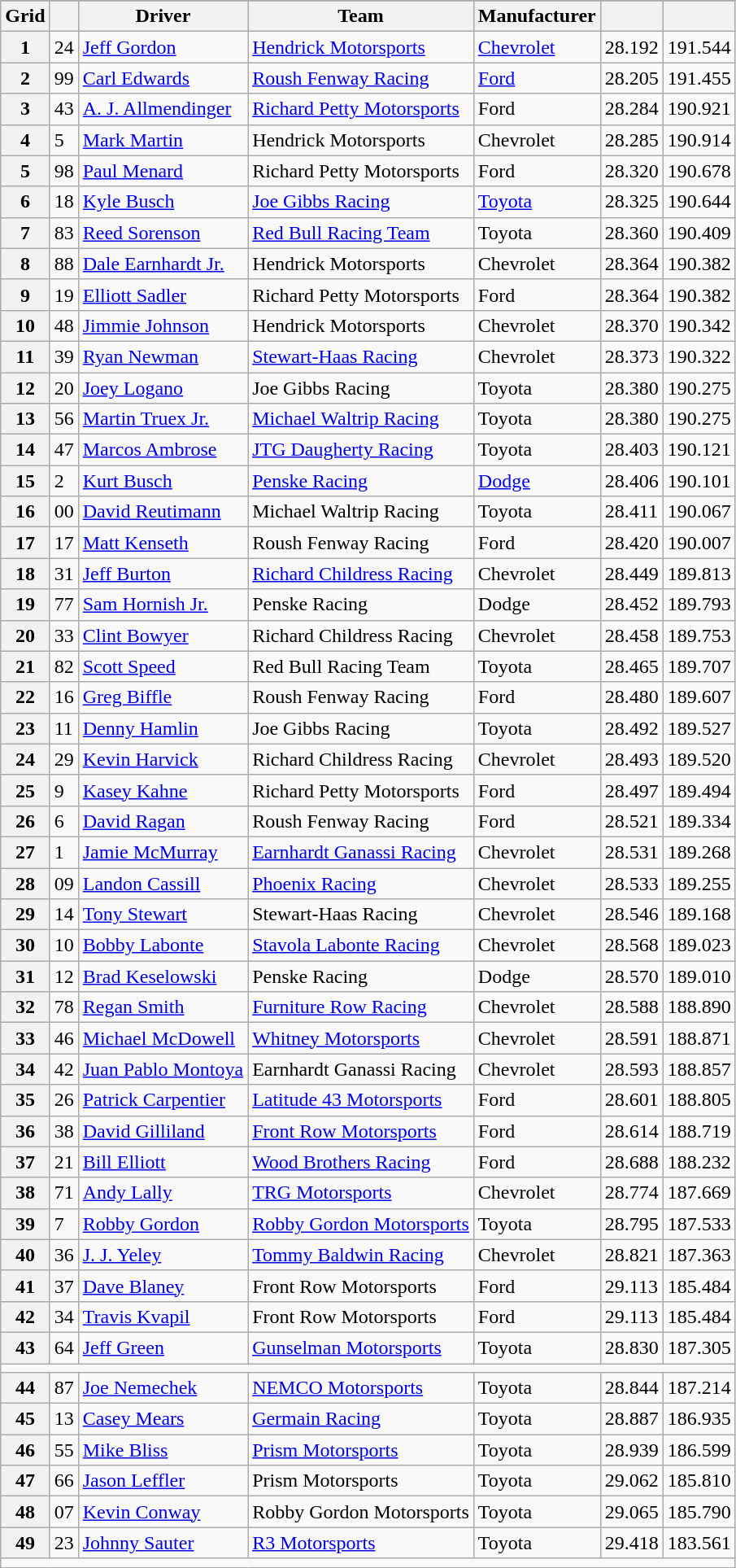<table class="wikitable">
<tr>
</tr>
<tr>
<th scope="col">Grid</th>
<th scope="col"></th>
<th scope="col">Driver</th>
<th scope="col">Team</th>
<th scope="col">Manufacturer</th>
<th scope="col"></th>
<th scope="col"></th>
</tr>
<tr>
<th scope="row">1</th>
<td>24</td>
<td><a href='#'>Jeff Gordon</a></td>
<td><a href='#'>Hendrick Motorsports</a></td>
<td><a href='#'>Chevrolet</a></td>
<td>28.192</td>
<td>191.544</td>
</tr>
<tr>
<th scope="row">2</th>
<td>99</td>
<td><a href='#'>Carl Edwards</a></td>
<td><a href='#'>Roush Fenway Racing</a></td>
<td><a href='#'>Ford</a></td>
<td>28.205</td>
<td>191.455</td>
</tr>
<tr>
<th scope="row">3</th>
<td>43</td>
<td><a href='#'>A. J. Allmendinger</a></td>
<td><a href='#'>Richard Petty Motorsports</a></td>
<td>Ford</td>
<td>28.284</td>
<td>190.921</td>
</tr>
<tr>
<th scope="row">4</th>
<td>5</td>
<td><a href='#'>Mark Martin</a></td>
<td>Hendrick Motorsports</td>
<td>Chevrolet</td>
<td>28.285</td>
<td>190.914</td>
</tr>
<tr>
<th scope="row">5</th>
<td>98</td>
<td><a href='#'>Paul Menard</a></td>
<td>Richard Petty Motorsports</td>
<td>Ford</td>
<td>28.320</td>
<td>190.678</td>
</tr>
<tr>
<th scope="row">6</th>
<td>18</td>
<td><a href='#'>Kyle Busch</a></td>
<td><a href='#'>Joe Gibbs Racing</a></td>
<td><a href='#'>Toyota</a></td>
<td>28.325</td>
<td>190.644</td>
</tr>
<tr>
<th scope="row">7</th>
<td>83</td>
<td><a href='#'>Reed Sorenson</a></td>
<td><a href='#'>Red Bull Racing Team</a></td>
<td>Toyota</td>
<td>28.360</td>
<td>190.409</td>
</tr>
<tr>
<th scope="row">8</th>
<td>88</td>
<td><a href='#'>Dale Earnhardt Jr.</a></td>
<td>Hendrick Motorsports</td>
<td>Chevrolet</td>
<td>28.364</td>
<td>190.382</td>
</tr>
<tr>
<th scope="row">9</th>
<td>19</td>
<td><a href='#'>Elliott Sadler</a></td>
<td>Richard Petty Motorsports</td>
<td>Ford</td>
<td>28.364</td>
<td>190.382</td>
</tr>
<tr>
<th scope="row">10</th>
<td>48</td>
<td><a href='#'>Jimmie Johnson</a></td>
<td>Hendrick Motorsports</td>
<td>Chevrolet</td>
<td>28.370</td>
<td>190.342</td>
</tr>
<tr>
<th scope="row">11</th>
<td>39</td>
<td><a href='#'>Ryan Newman</a></td>
<td><a href='#'>Stewart-Haas Racing</a></td>
<td>Chevrolet</td>
<td>28.373</td>
<td>190.322</td>
</tr>
<tr>
<th scope="row">12</th>
<td>20</td>
<td><a href='#'>Joey Logano</a></td>
<td>Joe Gibbs Racing</td>
<td>Toyota</td>
<td>28.380</td>
<td>190.275</td>
</tr>
<tr>
<th scope="row">13</th>
<td>56</td>
<td><a href='#'>Martin Truex Jr.</a></td>
<td><a href='#'>Michael Waltrip Racing</a></td>
<td>Toyota</td>
<td>28.380</td>
<td>190.275</td>
</tr>
<tr>
<th scope="row">14</th>
<td>47</td>
<td><a href='#'>Marcos Ambrose</a></td>
<td><a href='#'>JTG Daugherty Racing</a></td>
<td>Toyota</td>
<td>28.403</td>
<td>190.121</td>
</tr>
<tr>
<th scope="row">15</th>
<td>2</td>
<td><a href='#'>Kurt Busch</a></td>
<td><a href='#'>Penske Racing</a></td>
<td><a href='#'>Dodge</a></td>
<td>28.406</td>
<td>190.101</td>
</tr>
<tr>
<th scope="row">16</th>
<td>00</td>
<td><a href='#'>David Reutimann</a></td>
<td>Michael Waltrip Racing</td>
<td>Toyota</td>
<td>28.411</td>
<td>190.067</td>
</tr>
<tr>
<th scope="row">17</th>
<td>17</td>
<td><a href='#'>Matt Kenseth</a></td>
<td>Roush Fenway Racing</td>
<td>Ford</td>
<td>28.420</td>
<td>190.007</td>
</tr>
<tr>
<th scope="row">18</th>
<td>31</td>
<td><a href='#'>Jeff Burton</a></td>
<td><a href='#'>Richard Childress Racing</a></td>
<td>Chevrolet</td>
<td>28.449</td>
<td>189.813</td>
</tr>
<tr>
<th scope="row">19</th>
<td>77</td>
<td><a href='#'>Sam Hornish Jr.</a></td>
<td>Penske Racing</td>
<td>Dodge</td>
<td>28.452</td>
<td>189.793</td>
</tr>
<tr>
<th scope="row">20</th>
<td>33</td>
<td><a href='#'>Clint Bowyer</a></td>
<td>Richard Childress Racing</td>
<td>Chevrolet</td>
<td>28.458</td>
<td>189.753</td>
</tr>
<tr>
<th scope="row">21</th>
<td>82</td>
<td><a href='#'>Scott Speed</a></td>
<td>Red Bull Racing Team</td>
<td>Toyota</td>
<td>28.465</td>
<td>189.707</td>
</tr>
<tr>
<th scope="row">22</th>
<td>16</td>
<td><a href='#'>Greg Biffle</a></td>
<td>Roush Fenway Racing</td>
<td>Ford</td>
<td>28.480</td>
<td>189.607</td>
</tr>
<tr>
<th scope="row">23</th>
<td>11</td>
<td><a href='#'>Denny Hamlin</a></td>
<td>Joe Gibbs Racing</td>
<td>Toyota</td>
<td>28.492</td>
<td>189.527</td>
</tr>
<tr>
<th scope="row">24</th>
<td>29</td>
<td><a href='#'>Kevin Harvick</a></td>
<td>Richard Childress Racing</td>
<td>Chevrolet</td>
<td>28.493</td>
<td>189.520</td>
</tr>
<tr>
<th scope="row">25</th>
<td>9</td>
<td><a href='#'>Kasey Kahne</a></td>
<td>Richard Petty Motorsports</td>
<td>Ford</td>
<td>28.497</td>
<td>189.494</td>
</tr>
<tr>
<th scope="row">26</th>
<td>6</td>
<td><a href='#'>David Ragan</a></td>
<td>Roush Fenway Racing</td>
<td>Ford</td>
<td>28.521</td>
<td>189.334</td>
</tr>
<tr>
<th scope="row">27</th>
<td>1</td>
<td><a href='#'>Jamie McMurray</a></td>
<td><a href='#'>Earnhardt Ganassi Racing</a></td>
<td>Chevrolet</td>
<td>28.531</td>
<td>189.268</td>
</tr>
<tr>
<th scope="row">28</th>
<td>09</td>
<td><a href='#'>Landon Cassill</a></td>
<td><a href='#'>Phoenix Racing</a></td>
<td>Chevrolet</td>
<td>28.533</td>
<td>189.255</td>
</tr>
<tr>
<th scope="row">29</th>
<td>14</td>
<td><a href='#'>Tony Stewart</a></td>
<td>Stewart-Haas Racing</td>
<td>Chevrolet</td>
<td>28.546</td>
<td>189.168</td>
</tr>
<tr>
<th scope="row">30</th>
<td>10</td>
<td><a href='#'>Bobby Labonte</a></td>
<td><a href='#'>Stavola Labonte Racing</a></td>
<td>Chevrolet</td>
<td>28.568</td>
<td>189.023</td>
</tr>
<tr>
<th scope="row">31</th>
<td>12</td>
<td><a href='#'>Brad Keselowski</a></td>
<td>Penske Racing</td>
<td>Dodge</td>
<td>28.570</td>
<td>189.010</td>
</tr>
<tr>
<th scope="row">32</th>
<td>78</td>
<td><a href='#'>Regan Smith</a></td>
<td><a href='#'>Furniture Row Racing</a></td>
<td>Chevrolet</td>
<td>28.588</td>
<td>188.890</td>
</tr>
<tr>
<th scope="row">33</th>
<td>46</td>
<td><a href='#'>Michael McDowell</a></td>
<td><a href='#'>Whitney Motorsports</a></td>
<td>Chevrolet</td>
<td>28.591</td>
<td>188.871</td>
</tr>
<tr>
<th scope="row">34</th>
<td>42</td>
<td><a href='#'>Juan Pablo Montoya</a></td>
<td>Earnhardt Ganassi Racing</td>
<td>Chevrolet</td>
<td>28.593</td>
<td>188.857</td>
</tr>
<tr>
<th scope="row">35</th>
<td>26</td>
<td><a href='#'>Patrick Carpentier</a></td>
<td><a href='#'>Latitude 43 Motorsports</a></td>
<td>Ford</td>
<td>28.601</td>
<td>188.805</td>
</tr>
<tr>
<th scope="row">36</th>
<td>38</td>
<td><a href='#'>David Gilliland</a></td>
<td><a href='#'>Front Row Motorsports</a></td>
<td>Ford</td>
<td>28.614</td>
<td>188.719</td>
</tr>
<tr>
<th scope="row">37</th>
<td>21</td>
<td><a href='#'>Bill Elliott</a></td>
<td><a href='#'>Wood Brothers Racing</a></td>
<td>Ford</td>
<td>28.688</td>
<td>188.232</td>
</tr>
<tr>
<th scope="row">38</th>
<td>71</td>
<td><a href='#'>Andy Lally</a></td>
<td><a href='#'>TRG Motorsports</a></td>
<td>Chevrolet</td>
<td>28.774</td>
<td>187.669</td>
</tr>
<tr>
<th scope="row">39</th>
<td>7</td>
<td><a href='#'>Robby Gordon</a></td>
<td><a href='#'>Robby Gordon Motorsports</a></td>
<td>Toyota</td>
<td>28.795</td>
<td>187.533</td>
</tr>
<tr>
<th scope="row">40</th>
<td>36</td>
<td><a href='#'>J. J. Yeley</a></td>
<td><a href='#'>Tommy Baldwin Racing</a></td>
<td>Chevrolet</td>
<td>28.821</td>
<td>187.363</td>
</tr>
<tr>
<th scope="row">41</th>
<td>37</td>
<td><a href='#'>Dave Blaney</a></td>
<td>Front Row Motorsports</td>
<td>Ford</td>
<td>29.113</td>
<td>185.484</td>
</tr>
<tr>
<th scope="row">42</th>
<td>34</td>
<td><a href='#'>Travis Kvapil</a></td>
<td>Front Row Motorsports</td>
<td>Ford</td>
<td>29.113</td>
<td>185.484</td>
</tr>
<tr>
<th scope="row">43</th>
<td>64</td>
<td><a href='#'>Jeff Green</a></td>
<td><a href='#'>Gunselman Motorsports</a></td>
<td>Toyota</td>
<td>28.830</td>
<td>187.305</td>
</tr>
<tr>
<td colspan="8"></td>
</tr>
<tr>
<th scope="row">44</th>
<td>87</td>
<td><a href='#'>Joe Nemechek</a></td>
<td><a href='#'>NEMCO Motorsports</a></td>
<td>Toyota</td>
<td>28.844</td>
<td>187.214</td>
</tr>
<tr>
<th scope="row">45</th>
<td>13</td>
<td><a href='#'>Casey Mears</a></td>
<td><a href='#'>Germain Racing</a></td>
<td>Toyota</td>
<td>28.887</td>
<td>186.935</td>
</tr>
<tr>
<th scope="row">46</th>
<td>55</td>
<td><a href='#'>Mike Bliss</a></td>
<td><a href='#'>Prism Motorsports</a></td>
<td>Toyota</td>
<td>28.939</td>
<td>186.599</td>
</tr>
<tr>
<th scope="row">47</th>
<td>66</td>
<td><a href='#'>Jason Leffler</a></td>
<td>Prism Motorsports</td>
<td>Toyota</td>
<td>29.062</td>
<td>185.810</td>
</tr>
<tr>
<th scope="row">48</th>
<td>07</td>
<td><a href='#'>Kevin Conway</a></td>
<td>Robby Gordon Motorsports</td>
<td>Toyota</td>
<td>29.065</td>
<td>185.790</td>
</tr>
<tr>
<th scope="row">49</th>
<td>23</td>
<td><a href='#'>Johnny Sauter</a></td>
<td><a href='#'>R3 Motorsports</a></td>
<td>Toyota</td>
<td>29.418</td>
<td>183.561</td>
</tr>
<tr>
<td colspan="8"></td>
</tr>
</table>
